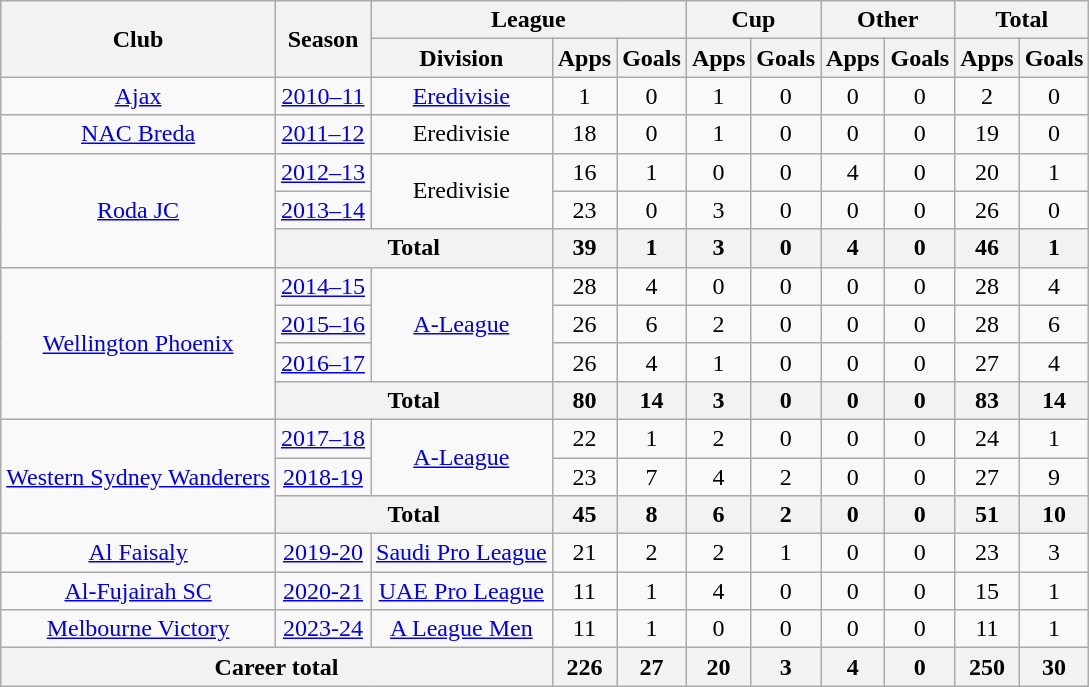<table class="wikitable" style="text-align:center">
<tr>
<th rowspan="2">Club</th>
<th rowspan="2">Season</th>
<th colspan="3">League</th>
<th colspan="2">Cup</th>
<th colspan="2">Other</th>
<th colspan="2">Total</th>
</tr>
<tr>
<th>Division</th>
<th>Apps</th>
<th>Goals</th>
<th>Apps</th>
<th>Goals</th>
<th>Apps</th>
<th>Goals</th>
<th>Apps</th>
<th>Goals</th>
</tr>
<tr>
<td><a href='#'>Ajax</a></td>
<td><a href='#'>2010–11</a></td>
<td><a href='#'>Eredivisie</a></td>
<td>1</td>
<td>0</td>
<td>1</td>
<td>0</td>
<td>0</td>
<td>0</td>
<td>2</td>
<td>0</td>
</tr>
<tr>
<td><a href='#'>NAC Breda</a></td>
<td><a href='#'>2011–12</a></td>
<td>Eredivisie</td>
<td>18</td>
<td>0</td>
<td>1</td>
<td>0</td>
<td>0</td>
<td>0</td>
<td>19</td>
<td>0</td>
</tr>
<tr>
<td rowspan="3"><a href='#'>Roda JC</a></td>
<td><a href='#'>2012–13</a></td>
<td rowspan="2">Eredivisie</td>
<td>16</td>
<td>1</td>
<td>0</td>
<td>0</td>
<td>4</td>
<td>0</td>
<td>20</td>
<td>1</td>
</tr>
<tr>
<td><a href='#'>2013–14</a></td>
<td>23</td>
<td>0</td>
<td>3</td>
<td>0</td>
<td>0</td>
<td>0</td>
<td>26</td>
<td>0</td>
</tr>
<tr>
<th colspan="2">Total</th>
<th>39</th>
<th>1</th>
<th>3</th>
<th>0</th>
<th>4</th>
<th>0</th>
<th>46</th>
<th>1</th>
</tr>
<tr>
<td rowspan="4"><a href='#'>Wellington Phoenix</a></td>
<td><a href='#'>2014–15</a></td>
<td rowspan="3"><a href='#'>A-League</a></td>
<td>28</td>
<td>4</td>
<td>0</td>
<td>0</td>
<td>0</td>
<td>0</td>
<td>28</td>
<td>4</td>
</tr>
<tr>
<td><a href='#'>2015–16</a></td>
<td>26</td>
<td>6</td>
<td>2</td>
<td>0</td>
<td>0</td>
<td>0</td>
<td>28</td>
<td>6</td>
</tr>
<tr>
<td><a href='#'>2016–17</a></td>
<td>26</td>
<td>4</td>
<td>1</td>
<td>0</td>
<td>0</td>
<td>0</td>
<td>27</td>
<td>4</td>
</tr>
<tr>
<th colspan="2">Total</th>
<th>80</th>
<th>14</th>
<th>3</th>
<th>0</th>
<th>0</th>
<th>0</th>
<th>83</th>
<th>14</th>
</tr>
<tr>
<td rowspan="3"><a href='#'>Western Sydney Wanderers</a></td>
<td><a href='#'>2017–18</a></td>
<td rowspan="2"><a href='#'>A-League</a></td>
<td>22</td>
<td>1</td>
<td>2</td>
<td>0</td>
<td>0</td>
<td>0</td>
<td>24</td>
<td>1</td>
</tr>
<tr>
<td><a href='#'>2018-19</a></td>
<td>23</td>
<td>7</td>
<td>4</td>
<td>2</td>
<td>0</td>
<td>0</td>
<td>27</td>
<td>9</td>
</tr>
<tr>
<th colspan="2">Total</th>
<th>45</th>
<th>8</th>
<th>6</th>
<th>2</th>
<th>0</th>
<th>0</th>
<th>51</th>
<th>10</th>
</tr>
<tr>
<td><a href='#'>Al Faisaly</a></td>
<td><a href='#'>2019-20</a></td>
<td><a href='#'>Saudi Pro League</a></td>
<td>21</td>
<td>2</td>
<td>2</td>
<td>1</td>
<td>0</td>
<td>0</td>
<td>23</td>
<td>3</td>
</tr>
<tr>
<td><a href='#'>Al-Fujairah SC</a></td>
<td><a href='#'>2020-21</a></td>
<td><a href='#'>UAE Pro League</a></td>
<td>11</td>
<td>1</td>
<td>4</td>
<td>0</td>
<td>0</td>
<td>0</td>
<td>15</td>
<td>1</td>
</tr>
<tr>
<td><a href='#'>Melbourne Victory</a></td>
<td><a href='#'>2023-24</a></td>
<td><a href='#'>A League Men</a></td>
<td>11</td>
<td>1</td>
<td>0</td>
<td>0</td>
<td>0</td>
<td>0</td>
<td>11</td>
<td>1</td>
</tr>
<tr>
<th colspan="3">Career total</th>
<th>226</th>
<th>27</th>
<th>20</th>
<th>3</th>
<th>4</th>
<th>0</th>
<th>250</th>
<th>30</th>
</tr>
</table>
